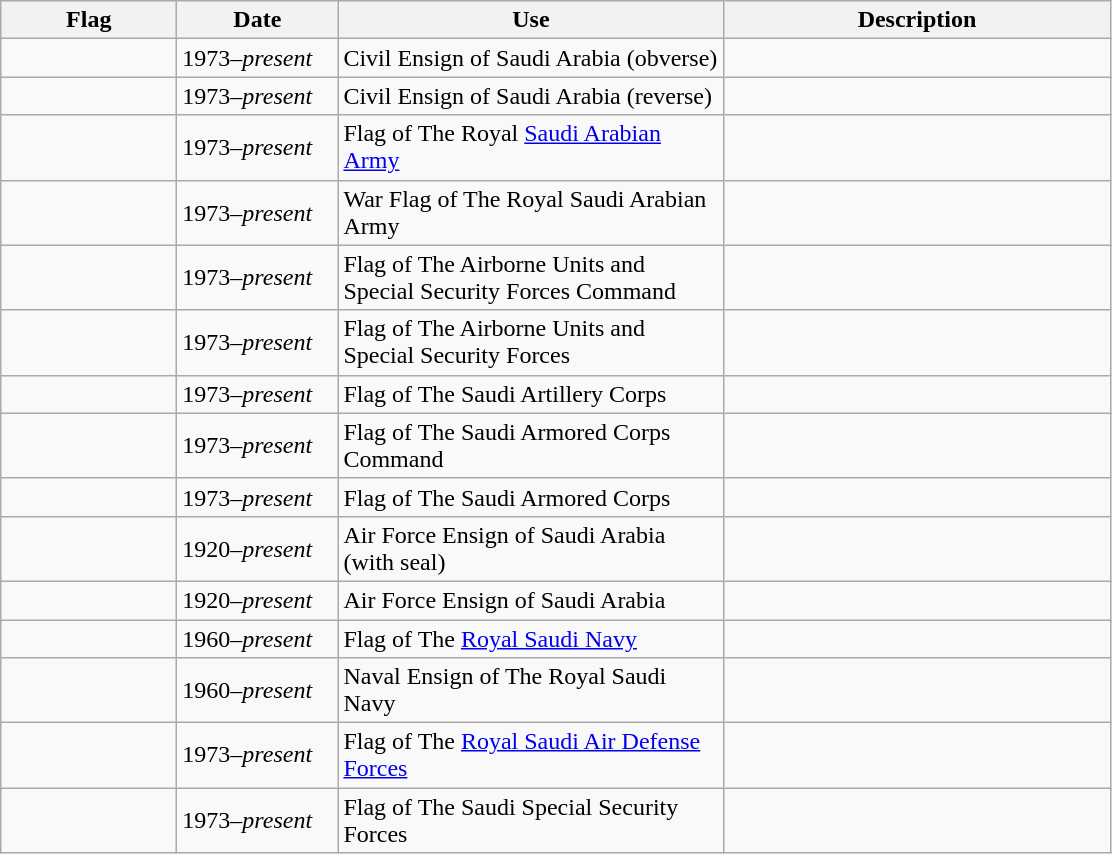<table class="wikitable">
<tr>
<th style="width:110px;">Flag</th>
<th style="width:100px;">Date</th>
<th style="width:250px;">Use</th>
<th style="width:250px;">Description</th>
</tr>
<tr>
<td></td>
<td>1973–<em>present</em></td>
<td>Civil Ensign of Saudi Arabia (obverse)</td>
<td></td>
</tr>
<tr>
<td></td>
<td>1973–<em>present</em></td>
<td>Civil Ensign of Saudi Arabia (reverse)</td>
<td></td>
</tr>
<tr>
<td></td>
<td>1973–<em>present</em></td>
<td>Flag of The Royal <a href='#'>Saudi Arabian Army</a></td>
<td></td>
</tr>
<tr>
<td></td>
<td>1973–<em>present</em></td>
<td>War Flag of The Royal Saudi Arabian Army</td>
<td></td>
</tr>
<tr>
<td></td>
<td>1973–<em>present</em></td>
<td>Flag of The Airborne Units and Special Security Forces Command</td>
<td></td>
</tr>
<tr>
<td></td>
<td>1973–<em>present</em></td>
<td>Flag of The Airborne Units and Special Security Forces</td>
<td></td>
</tr>
<tr>
<td></td>
<td>1973–<em>present</em></td>
<td>Flag of The Saudi Artillery Corps</td>
<td></td>
</tr>
<tr>
<td></td>
<td>1973–<em>present</em></td>
<td>Flag of The Saudi Armored Corps Command</td>
<td></td>
</tr>
<tr>
<td></td>
<td>1973–<em>present</em></td>
<td>Flag of The Saudi Armored Corps</td>
<td></td>
</tr>
<tr>
<td></td>
<td>1920–<em>present</em></td>
<td>Air Force Ensign of Saudi Arabia (with seal)</td>
<td></td>
</tr>
<tr>
<td></td>
<td>1920–<em>present</em></td>
<td>Air Force Ensign of Saudi Arabia</td>
<td></td>
</tr>
<tr>
<td></td>
<td>1960–<em>present</em></td>
<td>Flag of The <a href='#'>Royal Saudi Navy</a></td>
<td></td>
</tr>
<tr>
<td></td>
<td>1960–<em>present</em></td>
<td>Naval Ensign of The Royal Saudi Navy</td>
<td></td>
</tr>
<tr>
<td></td>
<td>1973–<em>present</em></td>
<td>Flag of The <a href='#'>Royal Saudi Air Defense Forces</a></td>
<td></td>
</tr>
<tr>
<td></td>
<td>1973–<em>present</em></td>
<td>Flag of The Saudi Special Security Forces</td>
<td></td>
</tr>
</table>
